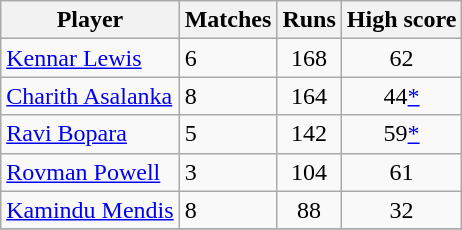<table class="wikitable"  style="text-align: center;">
<tr>
<th>Player</th>
<th>Matches</th>
<th>Runs</th>
<th>High score</th>
</tr>
<tr>
<td style="text-align:left"><a href='#'>Kennar Lewis</a></td>
<td style="text-align:left">6</td>
<td>168</td>
<td>62</td>
</tr>
<tr>
<td style="text-align:left"><a href='#'>Charith Asalanka</a></td>
<td style="text-align:left">8</td>
<td>164</td>
<td>44<a href='#'>*</a></td>
</tr>
<tr>
<td style="text-align:left"><a href='#'>Ravi Bopara</a></td>
<td style="text-align:left">5</td>
<td>142</td>
<td>59<a href='#'>*</a></td>
</tr>
<tr>
<td style="text-align:left"><a href='#'>Rovman Powell</a></td>
<td style="text-align:left">3</td>
<td>104</td>
<td>61</td>
</tr>
<tr>
<td style="text-align:left"><a href='#'>Kamindu Mendis</a></td>
<td style="text-align:left">8</td>
<td>88</td>
<td>32</td>
</tr>
<tr>
</tr>
</table>
